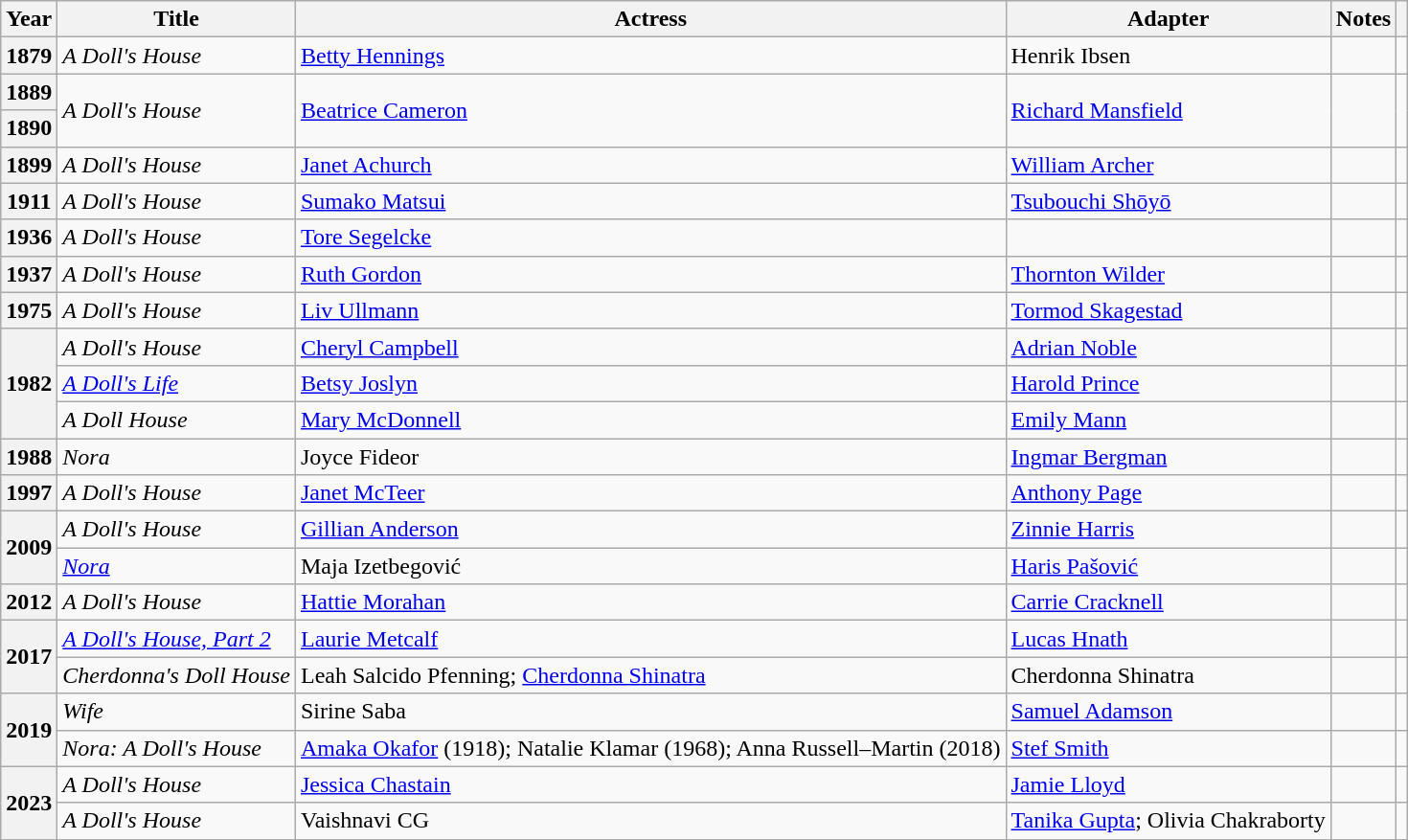<table class="wikitable plainrowheaders sortable"  style=font-size:100%>
<tr>
<th scope=col>Year</th>
<th scope=col>Title</th>
<th scope=col>Actress</th>
<th scope=col>Adapter</th>
<th scope=col class="unsortable">Notes</th>
<th scope="col" class="unsortable"></th>
</tr>
<tr>
<th scope="row">1879</th>
<td><em>A Doll's House</em></td>
<td><a href='#'>Betty Hennings</a></td>
<td>Henrik Ibsen</td>
<td style="text-align:center;"></td>
<td style="text-align:center;"></td>
</tr>
<tr>
<th scope="row">1889</th>
<td rowspan="2"><em>A Doll's House</em></td>
<td rowspan="2"><a href='#'>Beatrice Cameron</a></td>
<td rowspan="2"><a href='#'>Richard Mansfield</a></td>
<td rowspan="2"></td>
<td style="text-align:center;" rowspan="2"></td>
</tr>
<tr>
<th scope="row">1890</th>
</tr>
<tr>
<th scope="row">1899</th>
<td><em>A Doll's House</em></td>
<td><a href='#'>Janet Achurch</a></td>
<td><a href='#'>William Archer</a></td>
<td></td>
<td style="text-align:center;"></td>
</tr>
<tr>
<th scope="row">1911</th>
<td><em>A Doll's House</em></td>
<td><a href='#'>Sumako Matsui</a></td>
<td><a href='#'>Tsubouchi Shōyō</a></td>
<td></td>
<td style="text-align:center;"></td>
</tr>
<tr>
<th scope="row">1936</th>
<td><em>A Doll's House</em></td>
<td><a href='#'>Tore Segelcke</a></td>
<td></td>
<td></td>
<td style="text-align:center;"></td>
</tr>
<tr>
<th scope="row">1937</th>
<td><em>A Doll's House</em></td>
<td><a href='#'>Ruth Gordon</a></td>
<td><a href='#'>Thornton Wilder</a></td>
<td></td>
<td style="text-align:center;"></td>
</tr>
<tr>
<th scope="row">1975</th>
<td><em>A Doll's House</em></td>
<td><a href='#'>Liv Ullmann</a></td>
<td><a href='#'>Tormod Skagestad</a></td>
<td></td>
<td style="text-align:center;"></td>
</tr>
<tr>
<th scope="row" rowspan="3">1982</th>
<td><em>A Doll's House</em></td>
<td><a href='#'>Cheryl Campbell</a></td>
<td><a href='#'>Adrian Noble</a></td>
<td></td>
<td style="text-align:center;"></td>
</tr>
<tr>
<td><em><a href='#'>A Doll's Life</a></em></td>
<td><a href='#'>Betsy Joslyn</a></td>
<td><a href='#'>Harold Prince</a></td>
<td style="text-align:center;"></td>
<td style="text-align:center;"></td>
</tr>
<tr>
<td><em>A Doll House</em></td>
<td><a href='#'>Mary McDonnell</a></td>
<td><a href='#'>Emily Mann</a></td>
<td></td>
<td style="text-align:center;"></td>
</tr>
<tr>
<th scope="row">1988</th>
<td><em>Nora</em></td>
<td>Joyce Fideor</td>
<td><a href='#'>Ingmar Bergman</a></td>
<td></td>
<td style="text-align:center;"></td>
</tr>
<tr>
<th scope="row">1997</th>
<td><em>A Doll's House</em></td>
<td><a href='#'>Janet McTeer</a></td>
<td><a href='#'>Anthony Page</a></td>
<td></td>
<td style="text-align:center;"></td>
</tr>
<tr>
<th scope="row" rowspan="2">2009</th>
<td><em>A Doll's House</em></td>
<td><a href='#'>Gillian Anderson</a></td>
<td><a href='#'>Zinnie Harris</a></td>
<td></td>
<td style="text-align:center;"></td>
</tr>
<tr>
<td><em><a href='#'>Nora</a></em></td>
<td>Maja Izetbegović</td>
<td><a href='#'>Haris Pašović</a></td>
<td></td>
<td style="text-align:center;"></td>
</tr>
<tr>
<th scope="row">2012</th>
<td><em>A Doll's House</em></td>
<td><a href='#'>Hattie Morahan</a></td>
<td><a href='#'>Carrie Cracknell</a></td>
<td></td>
<td style="text-align:center;"></td>
</tr>
<tr>
<th scope="row" rowspan="2">2017</th>
<td><em><a href='#'>A Doll's House, Part 2</a></em></td>
<td><a href='#'>Laurie Metcalf</a></td>
<td><a href='#'>Lucas Hnath</a></td>
<td style="text-align:center;"></td>
<td style="text-align:center;"></td>
</tr>
<tr>
<td><em>Cherdonna's Doll House</em></td>
<td>Leah Salcido Pfenning; <a href='#'>Cherdonna Shinatra</a></td>
<td>Cherdonna Shinatra</td>
<td></td>
<td style="text-align:center;"></td>
</tr>
<tr>
<th scope="row" rowspan="2">2019</th>
<td><em>Wife</em></td>
<td>Sirine Saba</td>
<td><a href='#'>Samuel Adamson</a></td>
<td style="text-align:center;"></td>
<td style="text-align:center;"></td>
</tr>
<tr>
<td><em>Nora: A Doll's House</em></td>
<td><a href='#'>Amaka Okafor</a> (1918); Natalie Klamar (1968); Anna Russell–Martin (2018)</td>
<td><a href='#'>Stef Smith</a></td>
<td style="text-align:center;"></td>
<td style="text-align:center;"></td>
</tr>
<tr>
<th scope="row" rowspan="2">2023</th>
<td><em>A Doll's House</em></td>
<td><a href='#'>Jessica Chastain</a></td>
<td><a href='#'>Jamie Lloyd</a></td>
<td></td>
<td style="text-align:center;"></td>
</tr>
<tr>
<td><em>A Doll's House</em></td>
<td>Vaishnavi CG</td>
<td><a href='#'>Tanika Gupta</a>; Olivia Chakraborty</td>
<td style="text-align:center;"></td>
<td style="text-align:center;"></td>
</tr>
<tr>
</tr>
</table>
